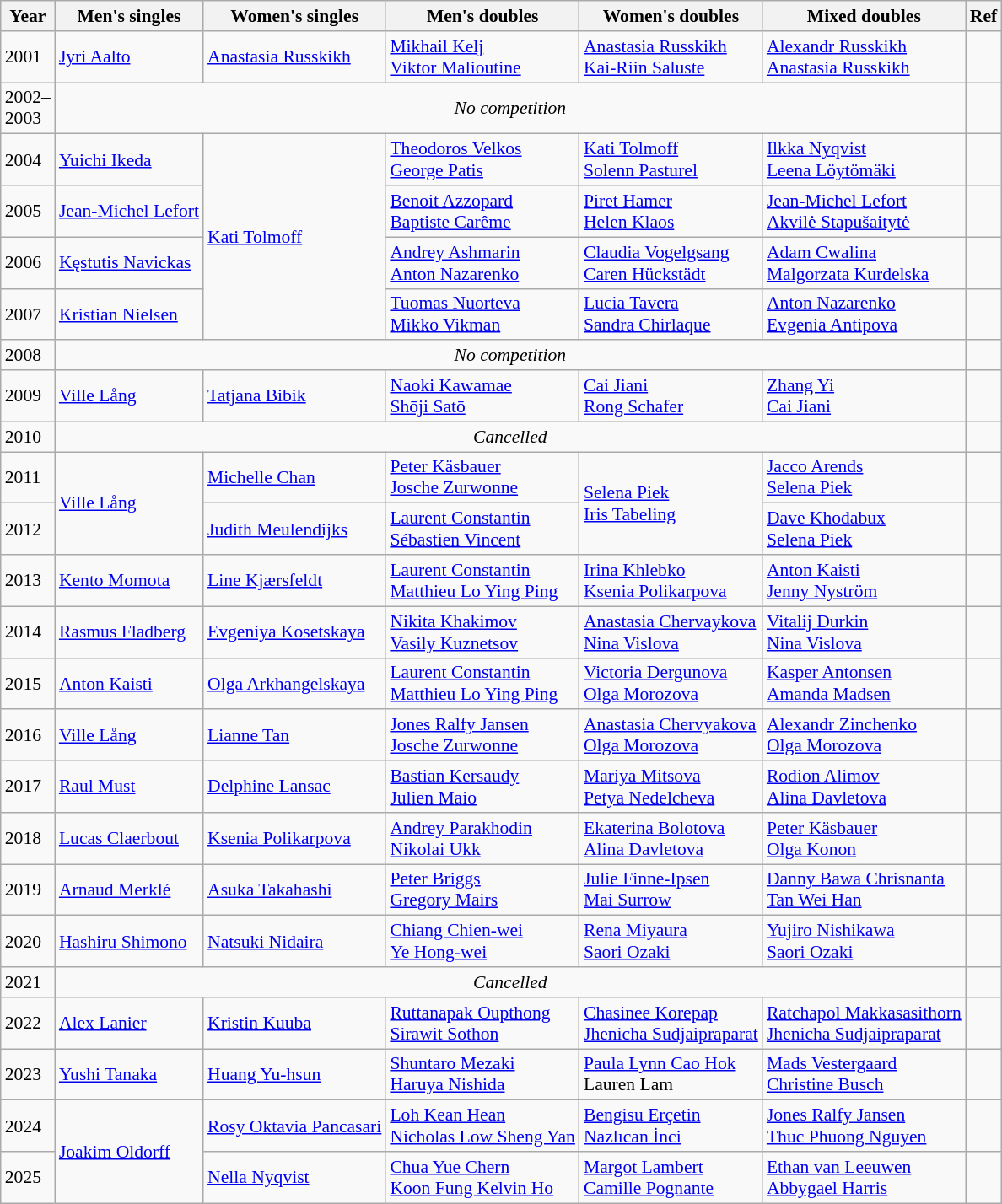<table class=wikitable style="font-size:90%;">
<tr>
<th>Year</th>
<th>Men's singles</th>
<th>Women's singles</th>
<th>Men's doubles</th>
<th>Women's doubles</th>
<th>Mixed doubles</th>
<th>Ref</th>
</tr>
<tr>
<td>2001</td>
<td> <a href='#'>Jyri Aalto</a></td>
<td> <a href='#'>Anastasia Russkikh</a></td>
<td> <a href='#'>Mikhail Kelj</a><br> <a href='#'>Viktor Malioutine</a></td>
<td> <a href='#'>Anastasia Russkikh</a><br> <a href='#'>Kai-Riin Saluste</a></td>
<td> <a href='#'>Alexandr Russkikh</a><br> <a href='#'>Anastasia Russkikh</a></td>
<td></td>
</tr>
<tr>
<td>2002–<br>2003</td>
<td colspan=5 align=center><em>No competition</em></td>
</tr>
<tr>
<td>2004</td>
<td> <a href='#'>Yuichi Ikeda</a></td>
<td rowspan="4"> <a href='#'>Kati Tolmoff</a></td>
<td> <a href='#'>Theodoros Velkos</a><br> <a href='#'>George Patis</a></td>
<td> <a href='#'>Kati Tolmoff</a><br> <a href='#'>Solenn Pasturel</a></td>
<td> <a href='#'>Ilkka Nyqvist</a><br> <a href='#'>Leena Löytömäki</a></td>
<td></td>
</tr>
<tr>
<td>2005</td>
<td> <a href='#'>Jean-Michel Lefort</a></td>
<td> <a href='#'>Benoit Azzopard</a><br> <a href='#'>Baptiste Carême</a></td>
<td> <a href='#'>Piret Hamer</a><br> <a href='#'>Helen Klaos</a></td>
<td> <a href='#'>Jean-Michel Lefort</a><br> <a href='#'>Akvilė Stapušaitytė</a></td>
<td></td>
</tr>
<tr>
<td>2006</td>
<td> <a href='#'>Kęstutis Navickas</a></td>
<td> <a href='#'>Andrey Ashmarin</a><br> <a href='#'>Anton Nazarenko</a></td>
<td> <a href='#'>Claudia Vogelgsang</a><br> <a href='#'>Caren Hückstädt</a></td>
<td> <a href='#'>Adam Cwalina</a><br> <a href='#'>Malgorzata Kurdelska</a></td>
</tr>
<tr>
<td>2007</td>
<td> <a href='#'>Kristian Nielsen</a></td>
<td> <a href='#'>Tuomas Nuorteva</a><br> <a href='#'>Mikko Vikman</a></td>
<td> <a href='#'>Lucia Tavera</a><br> <a href='#'>Sandra Chirlaque</a></td>
<td> <a href='#'>Anton Nazarenko</a><br> <a href='#'>Evgenia Antipova</a></td>
<td></td>
</tr>
<tr>
<td>2008</td>
<td colspan=5 align=center><em>No competition</em></td>
</tr>
<tr>
<td>2009</td>
<td> <a href='#'>Ville Lång</a></td>
<td> <a href='#'>Tatjana Bibik</a></td>
<td> <a href='#'>Naoki Kawamae</a><br> <a href='#'>Shōji Satō</a></td>
<td> <a href='#'>Cai Jiani</a><br> <a href='#'>Rong Schafer</a></td>
<td> <a href='#'>Zhang Yi</a><br> <a href='#'>Cai Jiani</a></td>
<td></td>
</tr>
<tr>
<td>2010</td>
<td colspan=5 align=center><em>Cancelled</em></td>
</tr>
<tr>
<td>2011</td>
<td rowspan=2> <a href='#'>Ville Lång</a></td>
<td> <a href='#'>Michelle Chan</a></td>
<td> <a href='#'>Peter Käsbauer</a><br> <a href='#'>Josche Zurwonne</a></td>
<td rowspan=2> <a href='#'>Selena Piek</a><br> <a href='#'>Iris Tabeling</a></td>
<td> <a href='#'>Jacco Arends</a><br> <a href='#'>Selena Piek</a></td>
<td></td>
</tr>
<tr>
<td>2012</td>
<td> <a href='#'>Judith Meulendijks</a></td>
<td> <a href='#'>Laurent Constantin</a><br> <a href='#'>Sébastien Vincent</a></td>
<td> <a href='#'>Dave Khodabux</a><br> <a href='#'>Selena Piek</a></td>
<td></td>
</tr>
<tr>
<td>2013</td>
<td> <a href='#'>Kento Momota</a></td>
<td> <a href='#'>Line Kjærsfeldt</a></td>
<td> <a href='#'>Laurent Constantin</a><br> <a href='#'>Matthieu Lo Ying Ping</a></td>
<td> <a href='#'>Irina Khlebko</a><br> <a href='#'>Ksenia Polikarpova</a></td>
<td> <a href='#'>Anton Kaisti</a><br> <a href='#'>Jenny Nyström</a></td>
<td></td>
</tr>
<tr>
<td>2014</td>
<td> <a href='#'>Rasmus Fladberg</a></td>
<td> <a href='#'>Evgeniya Kosetskaya</a></td>
<td> <a href='#'>Nikita Khakimov</a><br> <a href='#'>Vasily Kuznetsov</a></td>
<td> <a href='#'>Anastasia Chervaykova</a><br> <a href='#'>Nina Vislova</a></td>
<td> <a href='#'>Vitalij Durkin</a><br> <a href='#'>Nina Vislova</a></td>
<td></td>
</tr>
<tr>
<td>2015</td>
<td> <a href='#'>Anton Kaisti</a></td>
<td> <a href='#'>Olga Arkhangelskaya</a></td>
<td> <a href='#'>Laurent Constantin</a><br> <a href='#'>Matthieu Lo Ying Ping</a></td>
<td> <a href='#'>Victoria Dergunova</a><br> <a href='#'>Olga Morozova</a></td>
<td> <a href='#'>Kasper Antonsen</a><br> <a href='#'>Amanda Madsen</a></td>
<td></td>
</tr>
<tr>
<td>2016</td>
<td> <a href='#'>Ville Lång</a></td>
<td> <a href='#'>Lianne Tan</a></td>
<td> <a href='#'>Jones Ralfy Jansen</a><br> <a href='#'>Josche Zurwonne</a></td>
<td> <a href='#'>Anastasia Chervyakova</a><br> <a href='#'>Olga Morozova</a></td>
<td> <a href='#'>Alexandr Zinchenko</a><br> <a href='#'>Olga Morozova</a></td>
<td></td>
</tr>
<tr>
<td>2017</td>
<td> <a href='#'>Raul Must</a></td>
<td> <a href='#'>Delphine Lansac</a></td>
<td> <a href='#'>Bastian Kersaudy</a><br> <a href='#'>Julien Maio</a></td>
<td> <a href='#'>Mariya Mitsova</a><br> <a href='#'>Petya Nedelcheva</a></td>
<td> <a href='#'>Rodion Alimov</a><br> <a href='#'>Alina Davletova</a></td>
<td></td>
</tr>
<tr>
<td>2018</td>
<td> <a href='#'>Lucas Claerbout</a></td>
<td> <a href='#'>Ksenia Polikarpova</a></td>
<td> <a href='#'>Andrey Parakhodin</a><br> <a href='#'>Nikolai Ukk</a></td>
<td> <a href='#'>Ekaterina Bolotova</a><br> <a href='#'>Alina Davletova</a></td>
<td> <a href='#'>Peter Käsbauer</a><br> <a href='#'>Olga Konon</a></td>
<td></td>
</tr>
<tr>
<td>2019</td>
<td> <a href='#'>Arnaud Merklé</a></td>
<td> <a href='#'>Asuka Takahashi</a></td>
<td> <a href='#'>Peter Briggs</a><br> <a href='#'>Gregory Mairs</a></td>
<td> <a href='#'>Julie Finne-Ipsen</a><br> <a href='#'>Mai Surrow</a></td>
<td> <a href='#'>Danny Bawa Chrisnanta</a><br> <a href='#'>Tan Wei Han</a></td>
<td></td>
</tr>
<tr>
<td>2020</td>
<td> <a href='#'>Hashiru Shimono</a></td>
<td> <a href='#'>Natsuki Nidaira</a></td>
<td> <a href='#'>Chiang Chien-wei</a><br> <a href='#'>Ye Hong-wei</a></td>
<td> <a href='#'>Rena Miyaura</a><br> <a href='#'>Saori Ozaki</a></td>
<td> <a href='#'>Yujiro Nishikawa</a><br> <a href='#'>Saori Ozaki</a></td>
<td></td>
</tr>
<tr>
<td>2021</td>
<td colspan="5" align="center"><em>Cancelled</em></td>
<td></td>
</tr>
<tr>
<td>2022</td>
<td> <a href='#'>Alex Lanier</a></td>
<td> <a href='#'>Kristin Kuuba</a></td>
<td> <a href='#'>Ruttanapak Oupthong</a> <br> <a href='#'>Sirawit Sothon</a></td>
<td> <a href='#'>Chasinee Korepap</a><br> <a href='#'>Jhenicha Sudjaipraparat</a></td>
<td> <a href='#'>Ratchapol Makkasasithorn</a><br> <a href='#'>Jhenicha Sudjaipraparat</a></td>
<td></td>
</tr>
<tr>
<td>2023</td>
<td> <a href='#'>Yushi Tanaka</a></td>
<td> <a href='#'>Huang Yu-hsun</a></td>
<td> <a href='#'>Shuntaro Mezaki</a><br> <a href='#'>Haruya Nishida</a></td>
<td> <a href='#'>Paula Lynn Cao Hok</a><br> Lauren Lam</td>
<td> <a href='#'>Mads Vestergaard</a><br> <a href='#'>Christine Busch</a></td>
<td></td>
</tr>
<tr>
<td>2024</td>
<td rowspan=2> <a href='#'>Joakim Oldorff</a></td>
<td> <a href='#'>Rosy Oktavia Pancasari</a></td>
<td> <a href='#'>Loh Kean Hean</a><br> <a href='#'>Nicholas Low Sheng Yan</a></td>
<td> <a href='#'>Bengisu Erçetin</a><br> <a href='#'>Nazlıcan İnci</a></td>
<td> <a href='#'>Jones Ralfy Jansen</a><br> <a href='#'>Thuc Phuong Nguyen</a></td>
<td></td>
</tr>
<tr>
<td>2025</td>
<td> <a href='#'>Nella Nyqvist</a></td>
<td> <a href='#'>Chua Yue Chern</a><br> <a href='#'>Koon Fung Kelvin Ho</a></td>
<td> <a href='#'>Margot Lambert</a><br> <a href='#'>Camille Pognante</a></td>
<td> <a href='#'>Ethan van Leeuwen</a><br> <a href='#'>Abbygael Harris</a></td>
<td></td>
</tr>
</table>
